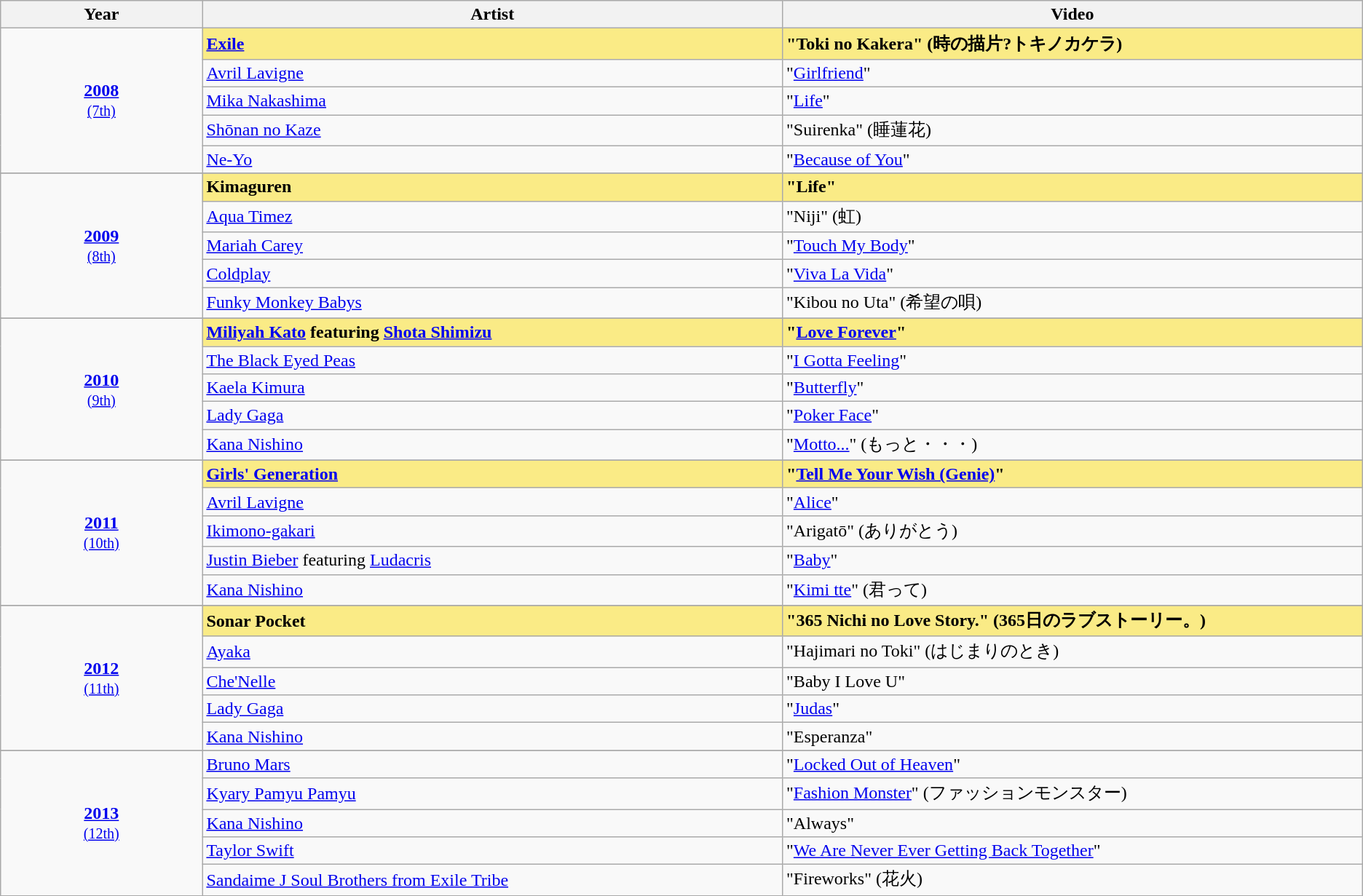<table class="sortable wikitable">
<tr>
<th width="8%">Year</th>
<th width="23%">Artist</th>
<th width="23%">Video</th>
</tr>
<tr>
<td rowspan=5 style="text-align:center"><strong><a href='#'>2008</a></strong><br><small><a href='#'>(7th)</a></small></td>
<td style="background:#FAEB86"><strong><a href='#'>Exile</a></strong></td>
<td style="background:#FAEB86"><strong>"Toki no Kakera" (時の描片?トキノカケラ)</strong></td>
</tr>
<tr>
<td><a href='#'>Avril Lavigne</a></td>
<td>"<a href='#'>Girlfriend</a>"</td>
</tr>
<tr>
<td><a href='#'>Mika Nakashima</a></td>
<td>"<a href='#'>Life</a>"</td>
</tr>
<tr>
<td><a href='#'>Shōnan no Kaze</a></td>
<td>"Suirenka" (睡蓮花)</td>
</tr>
<tr>
<td><a href='#'>Ne-Yo</a></td>
<td>"<a href='#'>Because of You</a>"</td>
</tr>
<tr>
</tr>
<tr>
<td rowspan=5 style="text-align:center"><strong><a href='#'>2009</a></strong><br><small><a href='#'>(8th)</a></small></td>
<td style="background:#FAEB86"><strong>Kimaguren</strong></td>
<td style="background:#FAEB86"><strong>"Life"</strong></td>
</tr>
<tr>
<td><a href='#'>Aqua Timez</a></td>
<td>"Niji" (虹)</td>
</tr>
<tr>
<td><a href='#'>Mariah Carey</a></td>
<td>"<a href='#'>Touch My Body</a>"</td>
</tr>
<tr>
<td><a href='#'>Coldplay</a></td>
<td>"<a href='#'>Viva La Vida</a>"</td>
</tr>
<tr>
<td><a href='#'>Funky Monkey Babys</a></td>
<td>"Kibou no Uta" (希望の唄)</td>
</tr>
<tr>
</tr>
<tr>
<td rowspan=5 style="text-align:center"><strong><a href='#'>2010</a></strong><br><small><a href='#'>(9th)</a></small></td>
<td style="background:#FAEB86"><strong><a href='#'>Miliyah Kato</a> featuring <a href='#'>Shota Shimizu</a></strong></td>
<td style="background:#FAEB86"><strong>"<a href='#'>Love Forever</a>"</strong></td>
</tr>
<tr>
<td><a href='#'>The Black Eyed Peas</a></td>
<td>"<a href='#'>I Gotta Feeling</a>"</td>
</tr>
<tr>
<td><a href='#'>Kaela Kimura</a></td>
<td>"<a href='#'>Butterfly</a>"</td>
</tr>
<tr>
<td><a href='#'>Lady Gaga</a></td>
<td>"<a href='#'>Poker Face</a>"</td>
</tr>
<tr>
<td><a href='#'>Kana Nishino</a></td>
<td>"<a href='#'>Motto...</a>" (もっと・・・)</td>
</tr>
<tr>
</tr>
<tr>
<td rowspan=6 style="text-align:center"><strong><a href='#'>2011</a></strong><br><small><a href='#'>(10th)</a></small></td>
</tr>
<tr>
<td style="background:#FAEB86"><strong><a href='#'>Girls' Generation</a></strong></td>
<td style="background:#FAEB86"><strong>"<a href='#'>Tell Me Your Wish (Genie)</a>"</strong></td>
</tr>
<tr>
<td><a href='#'>Avril Lavigne</a></td>
<td>"<a href='#'>Alice</a>"</td>
</tr>
<tr>
<td><a href='#'>Ikimono-gakari</a></td>
<td>"Arigatō" (ありがとう)</td>
</tr>
<tr>
<td><a href='#'>Justin Bieber</a> featuring <a href='#'>Ludacris</a></td>
<td>"<a href='#'>Baby</a>"</td>
</tr>
<tr>
<td><a href='#'>Kana Nishino</a></td>
<td>"<a href='#'>Kimi tte</a>" (君って)</td>
</tr>
<tr>
</tr>
<tr>
<td rowspan=5 style="text-align:center"><strong><a href='#'>2012</a></strong><br><small><a href='#'>(11th)</a></small></td>
<td style="background:#FAEB86"><strong>Sonar Pocket</strong></td>
<td style="background:#FAEB86"><strong>"365 Nichi no Love Story." (365日のラブストーリー。)</strong></td>
</tr>
<tr>
<td><a href='#'>Ayaka</a></td>
<td>"Hajimari no Toki" (はじまりのとき)</td>
</tr>
<tr>
<td><a href='#'>Che'Nelle</a></td>
<td>"Baby I Love U"</td>
</tr>
<tr>
<td><a href='#'>Lady Gaga</a></td>
<td>"<a href='#'>Judas</a>"</td>
</tr>
<tr>
<td><a href='#'>Kana Nishino</a></td>
<td>"Esperanza"</td>
</tr>
<tr>
</tr>
<tr>
<td rowspan=5 style="text-align:center"><strong><a href='#'>2013</a></strong><br><small><a href='#'>(12th)</a></small></td>
<td><a href='#'>Bruno Mars</a></td>
<td>"<a href='#'>Locked Out of Heaven</a>"</td>
</tr>
<tr>
<td><a href='#'>Kyary Pamyu Pamyu</a></td>
<td>"<a href='#'>Fashion Monster</a>" (ファッションモンスター)</td>
</tr>
<tr>
<td><a href='#'>Kana Nishino</a></td>
<td>"Always"</td>
</tr>
<tr>
<td><a href='#'>Taylor Swift</a></td>
<td>"<a href='#'>We Are Never Ever Getting Back Together</a>"</td>
</tr>
<tr>
<td><a href='#'>Sandaime J Soul Brothers from Exile Tribe</a></td>
<td>"Fireworks" (花火)</td>
</tr>
</table>
